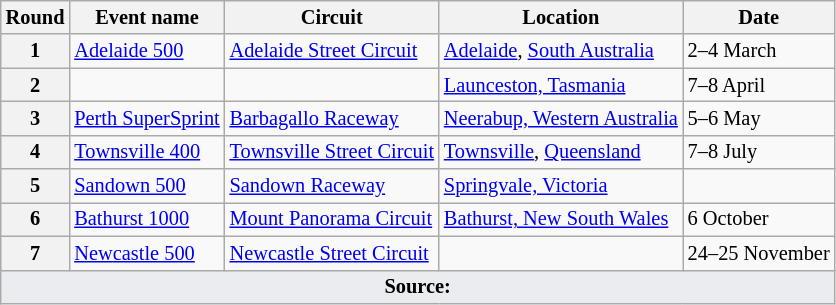<table class="wikitable" style="font-size: 85%">
<tr>
<th>Round</th>
<th>Event name</th>
<th>Circuit</th>
<th>Location</th>
<th>Date</th>
</tr>
<tr>
<th>1</th>
<td><a href='#'>Adelaide 500</a></td>
<td> <a href='#'>Adelaide Street Circuit</a></td>
<td><a href='#'>Adelaide</a>, <a href='#'>South Australia</a></td>
<td>2–4 March</td>
</tr>
<tr>
<th>2</th>
<td></td>
<td></td>
<td><a href='#'>Launceston, Tasmania</a></td>
<td>7–8 April</td>
</tr>
<tr>
<th>3</th>
<td><a href='#'>Perth SuperSprint</a></td>
<td> <a href='#'>Barbagallo Raceway</a></td>
<td><a href='#'>Neerabup, Western Australia</a></td>
<td>5–6 May</td>
</tr>
<tr>
<th>4</th>
<td><a href='#'>Townsville 400</a></td>
<td> <a href='#'>Townsville Street Circuit</a></td>
<td><a href='#'>Townsville</a>, <a href='#'>Queensland</a></td>
<td>7–8 July</td>
</tr>
<tr>
<th>5</th>
<td><a href='#'>Sandown 500</a></td>
<td> <a href='#'>Sandown Raceway</a></td>
<td><a href='#'>Springvale, Victoria</a></td>
<td></td>
</tr>
<tr>
<th>6</th>
<td><a href='#'>Bathurst 1000</a></td>
<td> <a href='#'>Mount Panorama Circuit</a></td>
<td><a href='#'>Bathurst, New South Wales</a></td>
<td>6 October</td>
</tr>
<tr>
<th>7</th>
<td><a href='#'>Newcastle 500</a></td>
<td> <a href='#'>Newcastle Street Circuit</a></td>
<td></td>
<td>24–25 November</td>
</tr>
<tr>
<td style="background:#eaecf0; text-align:center;" colspan=5><strong>Source:</strong></td>
</tr>
</table>
